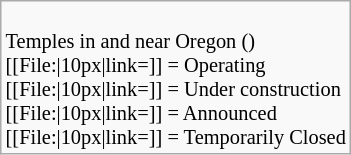<table class="wikitable floatright" style="font-size: 85%;">
<tr>
<td><br>Temples in and near Oregon ()<br>
[[File:|10px|link=]] = Operating<br>
[[File:|10px|link=]] = Under construction<br>
[[File:|10px|link=]] = Announced<br>
[[File:|10px|link=]] = Temporarily Closed</td>
</tr>
</table>
